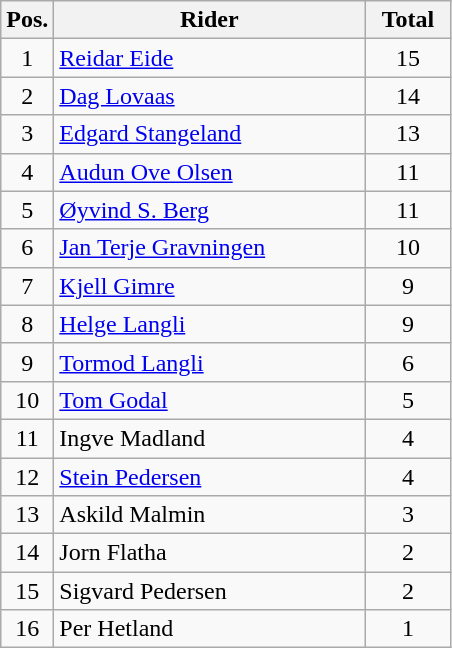<table class=wikitable>
<tr>
<th width=25px>Pos.</th>
<th width=200px>Rider</th>
<th width=50px>Total</th>
</tr>
<tr align=center >
<td>1</td>
<td align=left><a href='#'>Reidar Eide</a></td>
<td>15</td>
</tr>
<tr align=center >
<td>2</td>
<td align=left><a href='#'>Dag Lovaas</a></td>
<td>14</td>
</tr>
<tr align=center >
<td>3</td>
<td align=left><a href='#'>Edgard Stangeland</a></td>
<td>13</td>
</tr>
<tr align=center>
<td>4</td>
<td align=left><a href='#'>Audun Ove Olsen</a></td>
<td>11</td>
</tr>
<tr align=center>
<td>5</td>
<td align=left><a href='#'>Øyvind S. Berg</a></td>
<td>11</td>
</tr>
<tr align=center>
<td>6</td>
<td align=left><a href='#'>Jan Terje Gravningen</a></td>
<td>10</td>
</tr>
<tr align=center>
<td>7</td>
<td align=left><a href='#'>Kjell Gimre</a></td>
<td>9</td>
</tr>
<tr align=center>
<td>8</td>
<td align=left><a href='#'>Helge Langli</a></td>
<td>9</td>
</tr>
<tr align=center>
<td>9</td>
<td align=left><a href='#'>Tormod Langli</a></td>
<td>6</td>
</tr>
<tr align=center>
<td>10</td>
<td align=left><a href='#'>Tom Godal</a></td>
<td>5</td>
</tr>
<tr align=center>
<td>11</td>
<td align=left>Ingve Madland</td>
<td>4</td>
</tr>
<tr align=center>
<td>12</td>
<td align=left><a href='#'>Stein Pedersen</a></td>
<td>4</td>
</tr>
<tr align=center>
<td>13</td>
<td align=left>Askild Malmin</td>
<td>3</td>
</tr>
<tr align=center>
<td>14</td>
<td align=left>Jorn Flatha</td>
<td>2</td>
</tr>
<tr align=center>
<td>15</td>
<td align=left>Sigvard Pedersen</td>
<td>2</td>
</tr>
<tr align=center>
<td>16</td>
<td align=left>Per Hetland</td>
<td>1</td>
</tr>
</table>
